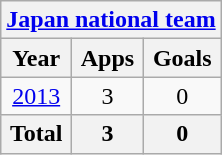<table class="wikitable" style="text-align:center">
<tr>
<th colspan=3><a href='#'>Japan national team</a></th>
</tr>
<tr>
<th>Year</th>
<th>Apps</th>
<th>Goals</th>
</tr>
<tr>
<td><a href='#'>2013</a></td>
<td>3</td>
<td>0</td>
</tr>
<tr>
<th>Total</th>
<th>3</th>
<th>0</th>
</tr>
</table>
